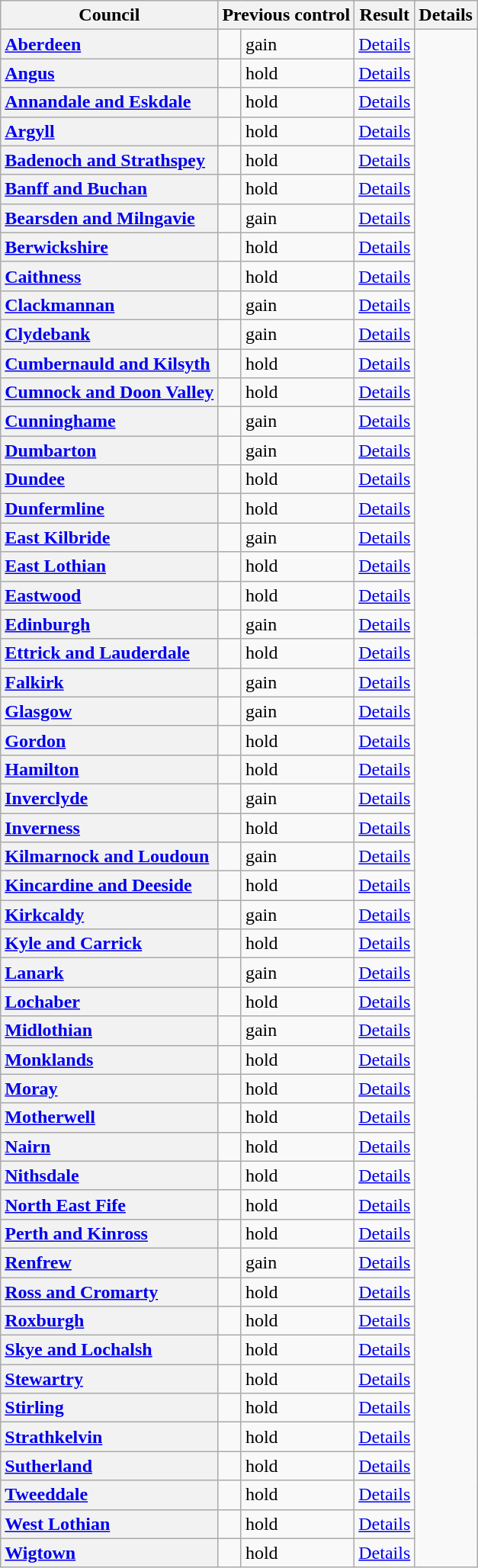<table class="wikitable sortable" border="1">
<tr>
<th scope="col">Council</th>
<th colspan=2>Previous control</th>
<th colspan=2>Result</th>
<th class="unsortable" scope="col">Details</th>
</tr>
<tr>
<th scope="row" style="text-align: left;"><a href='#'>Aberdeen</a></th>
<td></td>
<td> gain</td>
<td><a href='#'>Details</a></td>
</tr>
<tr>
<th scope="row" style="text-align: left;"><a href='#'>Angus</a></th>
<td></td>
<td> hold</td>
<td><a href='#'>Details</a></td>
</tr>
<tr>
<th scope="row" style="text-align: left;"><a href='#'>Annandale and Eskdale</a></th>
<td></td>
<td> hold</td>
<td><a href='#'>Details</a></td>
</tr>
<tr>
<th scope="row" style="text-align: left;"><a href='#'>Argyll</a></th>
<td></td>
<td> hold</td>
<td><a href='#'>Details</a></td>
</tr>
<tr>
<th scope="row" style="text-align: left;"><a href='#'>Badenoch and Strathspey</a></th>
<td></td>
<td> hold</td>
<td><a href='#'>Details</a></td>
</tr>
<tr>
<th scope="row" style="text-align: left;"><a href='#'>Banff and Buchan</a></th>
<td></td>
<td> hold</td>
<td><a href='#'>Details</a></td>
</tr>
<tr>
<th scope="row" style="text-align: left;"><a href='#'>Bearsden and Milngavie</a></th>
<td></td>
<td> gain</td>
<td><a href='#'>Details</a></td>
</tr>
<tr>
<th scope="row" style="text-align: left;"><a href='#'>Berwickshire</a></th>
<td></td>
<td> hold</td>
<td><a href='#'>Details</a></td>
</tr>
<tr>
<th scope="row" style="text-align: left;"><a href='#'>Caithness</a></th>
<td></td>
<td> hold</td>
<td><a href='#'>Details</a></td>
</tr>
<tr>
<th scope="row" style="text-align: left;"><a href='#'>Clackmannan</a></th>
<td></td>
<td> gain</td>
<td><a href='#'>Details</a></td>
</tr>
<tr>
<th scope="row" style="text-align: left;"><a href='#'>Clydebank</a></th>
<td></td>
<td> gain</td>
<td><a href='#'>Details</a></td>
</tr>
<tr>
<th scope="row" style="text-align: left;"><a href='#'>Cumbernauld and Kilsyth</a></th>
<td></td>
<td> hold</td>
<td><a href='#'>Details</a></td>
</tr>
<tr>
<th scope="row" style="text-align: left;"><a href='#'>Cumnock and Doon Valley</a></th>
<td></td>
<td> hold</td>
<td><a href='#'>Details</a></td>
</tr>
<tr>
<th scope="row" style="text-align: left;"><a href='#'>Cunninghame</a></th>
<td></td>
<td> gain</td>
<td><a href='#'>Details</a></td>
</tr>
<tr>
<th scope="row" style="text-align: left;"><a href='#'>Dumbarton</a></th>
<td></td>
<td> gain</td>
<td><a href='#'>Details</a></td>
</tr>
<tr>
<th scope="row" style="text-align: left;"><a href='#'>Dundee</a></th>
<td></td>
<td> hold</td>
<td><a href='#'>Details</a></td>
</tr>
<tr>
<th scope="row" style="text-align: left;"><a href='#'>Dunfermline</a></th>
<td></td>
<td> hold</td>
<td><a href='#'>Details</a></td>
</tr>
<tr>
<th scope="row" style="text-align: left;"><a href='#'>East Kilbride</a></th>
<td></td>
<td> gain</td>
<td><a href='#'>Details</a></td>
</tr>
<tr>
<th scope="row" style="text-align: left;"><a href='#'>East Lothian</a></th>
<td></td>
<td> hold</td>
<td><a href='#'>Details</a></td>
</tr>
<tr>
<th scope="row" style="text-align: left;"><a href='#'>Eastwood</a></th>
<td></td>
<td> hold</td>
<td><a href='#'>Details</a></td>
</tr>
<tr>
<th scope="row" style="text-align: left;"><a href='#'>Edinburgh</a></th>
<td></td>
<td> gain</td>
<td><a href='#'>Details</a></td>
</tr>
<tr>
<th scope="row" style="text-align: left;"><a href='#'>Ettrick and Lauderdale</a></th>
<td></td>
<td> hold</td>
<td><a href='#'>Details</a></td>
</tr>
<tr>
<th scope="row" style="text-align: left;"><a href='#'>Falkirk</a></th>
<td></td>
<td> gain</td>
<td><a href='#'>Details</a></td>
</tr>
<tr>
<th scope="row" style="text-align: left;"><a href='#'>Glasgow</a></th>
<td></td>
<td> gain</td>
<td><a href='#'>Details</a></td>
</tr>
<tr>
<th scope="row" style="text-align: left;"><a href='#'>Gordon</a></th>
<td></td>
<td> hold</td>
<td><a href='#'>Details</a></td>
</tr>
<tr>
<th scope="row" style="text-align: left;"><a href='#'>Hamilton</a></th>
<td></td>
<td> hold</td>
<td><a href='#'>Details</a></td>
</tr>
<tr>
<th scope="row" style="text-align: left;"><a href='#'>Inverclyde</a></th>
<td></td>
<td> gain</td>
<td><a href='#'>Details</a></td>
</tr>
<tr>
<th scope="row" style="text-align: left;"><a href='#'>Inverness</a></th>
<td></td>
<td> hold</td>
<td><a href='#'>Details</a></td>
</tr>
<tr>
<th scope="row" style="text-align: left;"><a href='#'>Kilmarnock and Loudoun</a></th>
<td></td>
<td> gain</td>
<td><a href='#'>Details</a></td>
</tr>
<tr>
<th scope="row" style="text-align: left;"><a href='#'>Kincardine and Deeside</a></th>
<td></td>
<td> hold</td>
<td><a href='#'>Details</a></td>
</tr>
<tr>
<th scope="row" style="text-align: left;"><a href='#'>Kirkcaldy</a></th>
<td></td>
<td> gain</td>
<td><a href='#'>Details</a></td>
</tr>
<tr>
<th scope="row" style="text-align: left;"><a href='#'>Kyle and Carrick</a></th>
<td></td>
<td> hold</td>
<td><a href='#'>Details</a></td>
</tr>
<tr>
<th scope="row" style="text-align: left;"><a href='#'>Lanark</a></th>
<td></td>
<td> gain</td>
<td><a href='#'>Details</a></td>
</tr>
<tr>
<th scope="row" style="text-align: left;"><a href='#'>Lochaber</a></th>
<td></td>
<td> hold</td>
<td><a href='#'>Details</a></td>
</tr>
<tr>
<th scope="row" style="text-align: left;"><a href='#'>Midlothian</a></th>
<td></td>
<td> gain</td>
<td><a href='#'>Details</a></td>
</tr>
<tr>
<th scope="row" style="text-align: left;"><a href='#'>Monklands</a></th>
<td></td>
<td> hold</td>
<td><a href='#'>Details</a></td>
</tr>
<tr>
<th scope="row" style="text-align: left;"><a href='#'>Moray</a></th>
<td></td>
<td> hold</td>
<td><a href='#'>Details</a></td>
</tr>
<tr>
<th scope="row" style="text-align: left;"><a href='#'>Motherwell</a></th>
<td></td>
<td> hold</td>
<td><a href='#'>Details</a></td>
</tr>
<tr>
<th scope="row" style="text-align: left;"><a href='#'>Nairn</a></th>
<td></td>
<td> hold</td>
<td><a href='#'>Details</a></td>
</tr>
<tr>
<th scope="row" style="text-align: left;"><a href='#'>Nithsdale</a></th>
<td></td>
<td> hold</td>
<td><a href='#'>Details</a></td>
</tr>
<tr>
<th scope="row" style="text-align: left;"><a href='#'>North East Fife</a></th>
<td></td>
<td> hold</td>
<td><a href='#'>Details</a></td>
</tr>
<tr>
<th scope="row" style="text-align: left;"><a href='#'>Perth and Kinross</a></th>
<td></td>
<td> hold</td>
<td><a href='#'>Details</a></td>
</tr>
<tr>
<th scope="row" style="text-align: left;"><a href='#'>Renfrew</a></th>
<td></td>
<td> gain</td>
<td><a href='#'>Details</a></td>
</tr>
<tr>
<th scope="row" style="text-align: left;"><a href='#'>Ross and Cromarty</a></th>
<td></td>
<td> hold</td>
<td><a href='#'>Details</a></td>
</tr>
<tr>
<th scope="row" style="text-align: left;"><a href='#'>Roxburgh</a></th>
<td></td>
<td> hold</td>
<td><a href='#'>Details</a></td>
</tr>
<tr>
<th scope="row" style="text-align: left;"><a href='#'>Skye and Lochalsh</a></th>
<td></td>
<td> hold</td>
<td><a href='#'>Details</a></td>
</tr>
<tr>
<th scope="row" style="text-align: left;"><a href='#'>Stewartry</a></th>
<td></td>
<td> hold</td>
<td><a href='#'>Details</a></td>
</tr>
<tr>
<th scope="row" style="text-align: left;"><a href='#'>Stirling</a></th>
<td></td>
<td> hold</td>
<td><a href='#'>Details</a></td>
</tr>
<tr>
<th scope="row" style="text-align: left;"><a href='#'>Strathkelvin</a></th>
<td></td>
<td> hold</td>
<td><a href='#'>Details</a></td>
</tr>
<tr>
<th scope="row" style="text-align: left;"><a href='#'>Sutherland</a></th>
<td></td>
<td> hold</td>
<td><a href='#'>Details</a></td>
</tr>
<tr>
<th scope="row" style="text-align: left;"><a href='#'>Tweeddale</a></th>
<td></td>
<td> hold</td>
<td><a href='#'>Details</a></td>
</tr>
<tr>
<th scope="row" style="text-align: left;"><a href='#'>West Lothian</a></th>
<td></td>
<td> hold</td>
<td><a href='#'>Details</a></td>
</tr>
<tr>
<th scope="row" style="text-align: left;"><a href='#'>Wigtown</a></th>
<td></td>
<td> hold</td>
<td><a href='#'>Details</a></td>
</tr>
</table>
